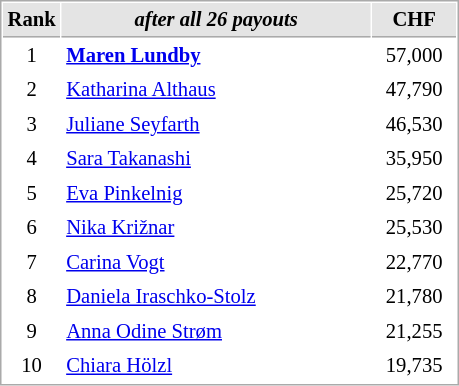<table cellspacing="1" cellpadding="3" style="border:1px solid #AAAAAA;font-size:86%">
<tr style="background-color: #E4E4E4;">
<th style="border-bottom:1px solid #AAAAAA; width: 10px;">Rank</th>
<th style="border-bottom:1px solid #AAAAAA; width: 200px;"><em>after all 26 payouts</em></th>
<th style="border-bottom:1px solid #AAAAAA; width: 50px;">CHF</th>
</tr>
<tr>
<td align=center>1</td>
<td><strong> <a href='#'>Maren Lundby</a></strong></td>
<td align=center>57,000</td>
</tr>
<tr>
<td align=center>2</td>
<td> <a href='#'>Katharina Althaus</a></td>
<td align=center>47,790</td>
</tr>
<tr>
<td align=center>3</td>
<td> <a href='#'>Juliane Seyfarth</a></td>
<td align=center>46,530</td>
</tr>
<tr>
<td align=center>4</td>
<td> <a href='#'>Sara Takanashi</a></td>
<td align=center>35,950</td>
</tr>
<tr>
<td align=center>5</td>
<td> <a href='#'>Eva Pinkelnig</a></td>
<td align=center>25,720</td>
</tr>
<tr>
<td align=center>6</td>
<td> <a href='#'>Nika Križnar</a></td>
<td align=center>25,530</td>
</tr>
<tr>
<td align=center>7</td>
<td> <a href='#'>Carina Vogt</a></td>
<td align=center>22,770</td>
</tr>
<tr>
<td align=center>8</td>
<td> <a href='#'>Daniela Iraschko-Stolz</a></td>
<td align=center>21,780</td>
</tr>
<tr>
<td align=center>9</td>
<td> <a href='#'>Anna Odine Strøm</a></td>
<td align=center>21,255</td>
</tr>
<tr>
<td align=center>10</td>
<td> <a href='#'>Chiara Hölzl</a></td>
<td align=center>19,735</td>
</tr>
</table>
